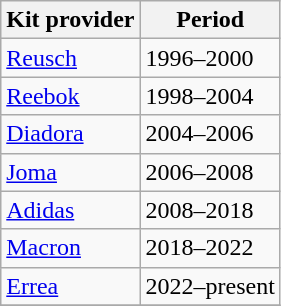<table class="wikitable">
<tr>
<th>Kit provider</th>
<th>Period</th>
</tr>
<tr>
<td> <a href='#'>Reusch</a></td>
<td>1996–2000</td>
</tr>
<tr>
<td> <a href='#'>Reebok</a></td>
<td>1998–2004</td>
</tr>
<tr>
<td> <a href='#'>Diadora</a></td>
<td>2004–2006</td>
</tr>
<tr>
<td> <a href='#'>Joma</a></td>
<td>2006–2008</td>
</tr>
<tr>
<td> <a href='#'>Adidas</a></td>
<td>2008–2018</td>
</tr>
<tr>
<td> <a href='#'>Macron</a></td>
<td>2018–2022</td>
</tr>
<tr>
<td> <a href='#'>Errea</a></td>
<td>2022–present</td>
</tr>
<tr>
</tr>
</table>
